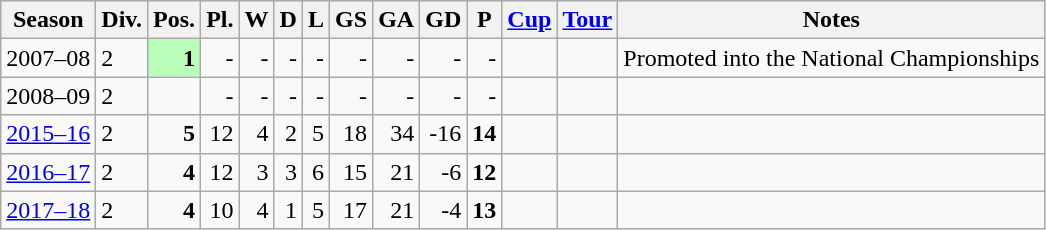<table class="wikitable">
<tr style="background:#efefef;">
<th>Season</th>
<th>Div.</th>
<th>Pos.</th>
<th>Pl.</th>
<th>W</th>
<th>D</th>
<th>L</th>
<th>GS</th>
<th>GA</th>
<th>GD</th>
<th>P</th>
<th><a href='#'>Cup</a></th>
<th><a href='#'>Tour</a></th>
<th>Notes</th>
</tr>
<tr>
<td>2007–08</td>
<td>2</td>
<td align=right bgcolor=#B9FFB9><strong>1</strong></td>
<td align=right>-</td>
<td align=right>-</td>
<td align=right>-</td>
<td align=right>-</td>
<td align=right>-</td>
<td align=right>-</td>
<td align=right>-</td>
<td align=right>-</td>
<td></td>
<td></td>
<td>Promoted into the National Championships</td>
</tr>
<tr>
<td>2008–09</td>
<td>2</td>
<td align=right></td>
<td align=right>-</td>
<td align=right>-</td>
<td align=right>-</td>
<td align=right>-</td>
<td align=right>-</td>
<td align=right>-</td>
<td align=right>-</td>
<td align=right>-</td>
<td></td>
<td></td>
<td></td>
</tr>
<tr>
<td><a href='#'>2015–16</a></td>
<td>2</td>
<td align=right><strong>5</strong></td>
<td align=right>12</td>
<td align=right>4</td>
<td align=right>2</td>
<td align=right>5</td>
<td align=right>18</td>
<td align=right>34</td>
<td align=right>-16</td>
<td align=right><strong>14</strong></td>
<td></td>
<td></td>
<td></td>
</tr>
<tr>
<td><a href='#'>2016–17</a></td>
<td>2</td>
<td align=right><strong>4</strong></td>
<td align=right>12</td>
<td align=right>3</td>
<td align=right>3</td>
<td align=right>6</td>
<td align=right>15</td>
<td align=right>21</td>
<td align=right>-6</td>
<td align=right><strong>12</strong></td>
<td></td>
<td></td>
<td></td>
</tr>
<tr>
<td><a href='#'>2017–18</a></td>
<td>2</td>
<td align=right><strong>4</strong></td>
<td align=right>10</td>
<td align=right>4</td>
<td align=right>1</td>
<td align=right>5</td>
<td align=right>17</td>
<td align=right>21</td>
<td align=right>-4</td>
<td align=right><strong>13</strong></td>
<td></td>
<td></td>
<td></td>
</tr>
</table>
